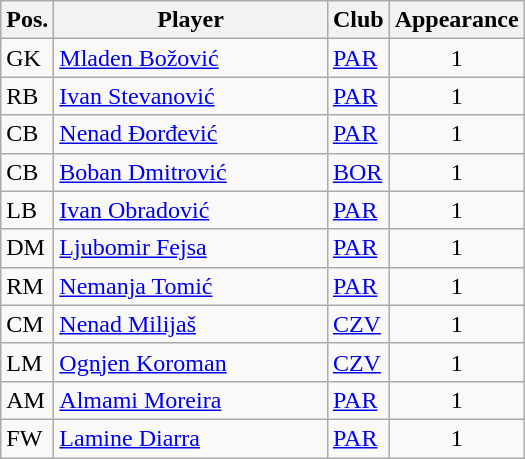<table class="wikitable">
<tr>
<th>Pos.</th>
<th width="175">Player</th>
<th>Club</th>
<th>Appearance</th>
</tr>
<tr>
<td>GK</td>
<td> <a href='#'>Mladen Božović</a></td>
<td><a href='#'>PAR</a></td>
<td align="center">1</td>
</tr>
<tr>
<td>RB</td>
<td> <a href='#'>Ivan Stevanović</a></td>
<td><a href='#'>PAR</a></td>
<td align="center">1</td>
</tr>
<tr>
<td>CB</td>
<td> <a href='#'>Nenad Đorđević</a></td>
<td><a href='#'>PAR</a></td>
<td align="center">1</td>
</tr>
<tr>
<td>CB</td>
<td> <a href='#'>Boban Dmitrović</a></td>
<td><a href='#'>BOR</a></td>
<td align="center">1</td>
</tr>
<tr>
<td>LB</td>
<td> <a href='#'>Ivan Obradović</a></td>
<td><a href='#'>PAR</a></td>
<td align="center">1</td>
</tr>
<tr>
<td>DM</td>
<td> <a href='#'>Ljubomir Fejsa</a></td>
<td><a href='#'>PAR</a></td>
<td align="center">1</td>
</tr>
<tr>
<td>RM</td>
<td> <a href='#'>Nemanja Tomić</a></td>
<td><a href='#'>PAR</a></td>
<td align="center">1</td>
</tr>
<tr>
<td>CM</td>
<td> <a href='#'>Nenad Milijaš</a></td>
<td><a href='#'>CZV</a></td>
<td align="center">1</td>
</tr>
<tr>
<td>LM</td>
<td> <a href='#'>Ognjen Koroman</a></td>
<td><a href='#'>CZV</a></td>
<td align="center">1</td>
</tr>
<tr>
<td>AM</td>
<td> <a href='#'>Almami Moreira</a></td>
<td><a href='#'>PAR</a></td>
<td align="center">1</td>
</tr>
<tr>
<td>FW</td>
<td> <a href='#'>Lamine Diarra</a></td>
<td><a href='#'>PAR</a></td>
<td align="center">1</td>
</tr>
</table>
